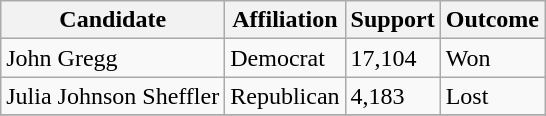<table class="wikitable">
<tr>
<th>Candidate</th>
<th>Affiliation</th>
<th>Support</th>
<th>Outcome</th>
</tr>
<tr>
<td>John Gregg</td>
<td>Democrat</td>
<td>17,104</td>
<td>Won</td>
</tr>
<tr>
<td>Julia Johnson Sheffler</td>
<td>Republican</td>
<td>4,183</td>
<td>Lost</td>
</tr>
<tr>
</tr>
</table>
